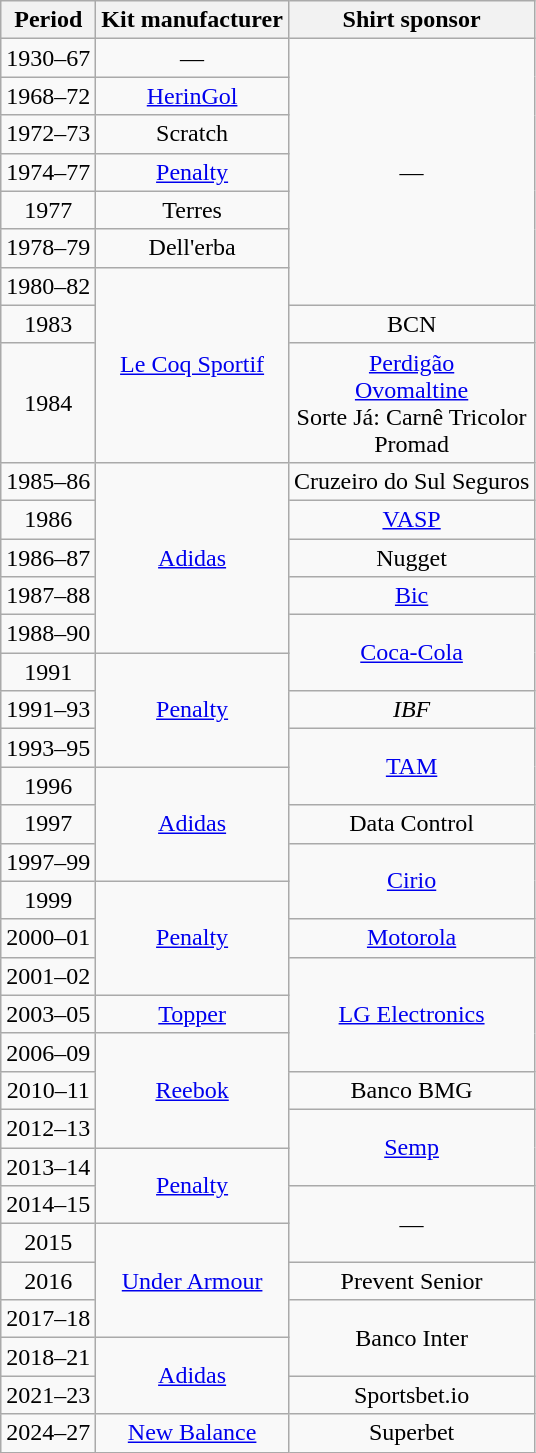<table class="wikitable" style="text-align: center">
<tr>
<th>Period</th>
<th>Kit manufacturer</th>
<th>Shirt sponsor</th>
</tr>
<tr>
<td>1930–67</td>
<td rowspan=1>—</td>
<td rowspan=7>—</td>
</tr>
<tr>
<td>1968–72</td>
<td rowspan=1><a href='#'>HerinGol</a></td>
</tr>
<tr>
<td>1972–73</td>
<td rowspan=1>Scratch</td>
</tr>
<tr>
<td>1974–77</td>
<td rowspan=1><a href='#'>Penalty</a></td>
</tr>
<tr>
<td>1977</td>
<td rowspan=1>Terres</td>
</tr>
<tr>
<td>1978–79</td>
<td rowspan=1>Dell'erba</td>
</tr>
<tr>
<td>1980–82</td>
<td rowspan=3><a href='#'>Le Coq Sportif</a></td>
</tr>
<tr>
<td>1983</td>
<td rowspan=1>BCN</td>
</tr>
<tr>
<td>1984</td>
<td rowspan=1><a href='#'>Perdigão</a><br><a href='#'>Ovomaltine</a><br>Sorte Já: Carnê Tricolor<br>Promad</td>
</tr>
<tr>
<td>1985–86</td>
<td rowspan=5><a href='#'>Adidas</a></td>
<td rowspan=1>Cruzeiro do Sul Seguros</td>
</tr>
<tr>
<td>1986</td>
<td rowspan=1><a href='#'>VASP</a></td>
</tr>
<tr>
<td>1986–87</td>
<td>Nugget</td>
</tr>
<tr>
<td>1987–88</td>
<td><a href='#'>Bic</a></td>
</tr>
<tr>
<td>1988–90</td>
<td rowspan=2><a href='#'>Coca-Cola</a></td>
</tr>
<tr>
<td>1991</td>
<td rowspan=3><a href='#'>Penalty</a></td>
</tr>
<tr>
<td>1991–93</td>
<td rowspan=1><em>IBF</em></td>
</tr>
<tr>
<td>1993–95</td>
<td rowspan=2><a href='#'>TAM</a></td>
</tr>
<tr>
<td>1996</td>
<td rowspan=3><a href='#'>Adidas</a></td>
</tr>
<tr>
<td>1997</td>
<td>Data Control</td>
</tr>
<tr>
<td>1997–99</td>
<td rowspan=2><a href='#'>Cirio</a></td>
</tr>
<tr>
<td>1999</td>
<td rowspan=3><a href='#'>Penalty</a></td>
</tr>
<tr>
<td>2000–01</td>
<td><a href='#'>Motorola</a></td>
</tr>
<tr>
<td>2001–02</td>
<td rowspan=3><a href='#'>LG Electronics</a></td>
</tr>
<tr>
<td>2003–05</td>
<td><a href='#'>Topper</a></td>
</tr>
<tr>
<td>2006–09</td>
<td rowspan=3><a href='#'>Reebok</a></td>
</tr>
<tr>
<td>2010–11</td>
<td>Banco BMG</td>
</tr>
<tr>
<td>2012–13</td>
<td rowspan=2><a href='#'>Semp</a></td>
</tr>
<tr>
<td>2013–14</td>
<td rowspan=2><a href='#'>Penalty</a></td>
</tr>
<tr>
<td>2014–15</td>
<td rowspan=2>—</td>
</tr>
<tr>
<td>2015</td>
<td rowspan=3><a href='#'>Under Armour</a></td>
</tr>
<tr>
<td>2016</td>
<td>Prevent Senior</td>
</tr>
<tr>
<td>2017–18</td>
<td rowspan=2>Banco Inter</td>
</tr>
<tr>
<td>2018–21</td>
<td rowspan=2><a href='#'>Adidas</a></td>
</tr>
<tr>
<td>2021–23</td>
<td>Sportsbet.io</td>
</tr>
<tr>
<td>2024–27</td>
<td rowspan><a href='#'>New Balance</a></td>
<td rowspan>Superbet</td>
</tr>
</table>
